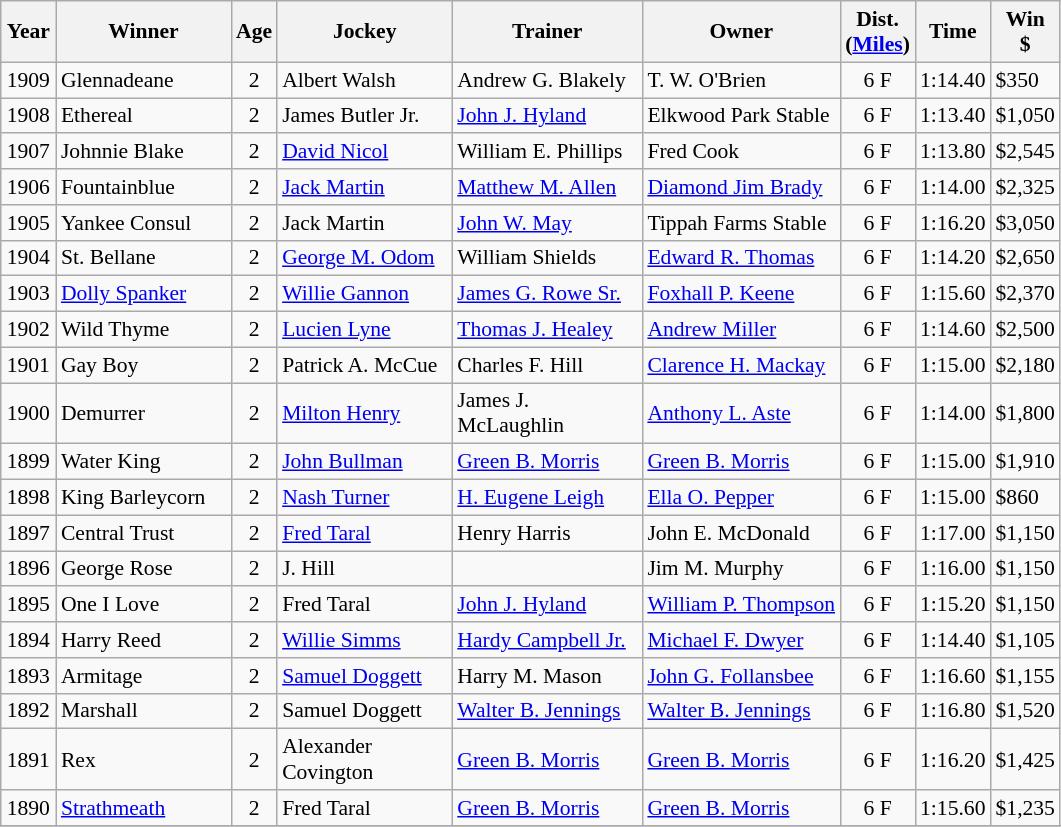<table class="wikitable sortable" style="font-size:90%">
<tr>
<th style="width:30px">Year<br></th>
<th style="width:110px">Winner<br></th>
<th style="width:20px">Age<br></th>
<th style="width:110px">Jockey<br></th>
<th style="width:120px">Trainer<br></th>
<th>Owner<br></th>
<th style="width:25px">Dist.<br> <span>(<a href='#'>Miles</a>)</span></th>
<th style="width:25px">Time<br></th>
<th style="width:25px">Win<br>$</th>
</tr>
<tr>
<td align=center>1909</td>
<td>Glennadeane</td>
<td align=center>2</td>
<td>Albert Walsh</td>
<td>Andrew G. Blakely</td>
<td>T. W. O'Brien</td>
<td align=center>6 F</td>
<td align=center>1:14.40</td>
<td>$350</td>
</tr>
<tr>
<td align=center>1908</td>
<td>Ethereal</td>
<td align=center>2</td>
<td>James Butler Jr.</td>
<td><a href='#'>John J. Hyland</a></td>
<td>Elkwood Park Stable</td>
<td align=center>6 F</td>
<td align=center>1:13.40</td>
<td>$1,050</td>
</tr>
<tr>
<td align=center>1907</td>
<td>Johnnie Blake</td>
<td align=center>2</td>
<td><a href='#'>David Nicol</a></td>
<td>William E. Phillips</td>
<td>Fred Cook</td>
<td align=center>6 F</td>
<td align=center>1:13.80</td>
<td>$2,545</td>
</tr>
<tr>
<td align=center>1906</td>
<td>Fountainblue</td>
<td align=center>2</td>
<td><a href='#'>Jack Martin</a></td>
<td><a href='#'>Matthew M. Allen</a></td>
<td><a href='#'>Diamond Jim Brady</a></td>
<td align=center>6 F</td>
<td align=center>1:14.00</td>
<td>$2,325</td>
</tr>
<tr>
<td align=center>1905</td>
<td>Yankee Consul</td>
<td align=center>2</td>
<td>Jack Martin</td>
<td><a href='#'>John W. May</a></td>
<td>Tippah Farms Stable</td>
<td align=center>6 F</td>
<td align=center>1:16.20</td>
<td>$3,050</td>
</tr>
<tr>
<td align=center>1904</td>
<td>St. Bellane</td>
<td align=center>2</td>
<td><a href='#'>George M. Odom</a></td>
<td>William Shields</td>
<td><a href='#'>Edward R. Thomas</a></td>
<td align=center>6 F</td>
<td align=center>1:14.20</td>
<td>$2,650</td>
</tr>
<tr>
<td align=center>1903</td>
<td><a href='#'>Dolly Spanker</a></td>
<td align=center>2</td>
<td><a href='#'>Willie Gannon</a></td>
<td><a href='#'>James G. Rowe Sr.</a></td>
<td><a href='#'>Foxhall P. Keene</a></td>
<td align=center>6 F</td>
<td align=center>1:15.60</td>
<td>$2,370</td>
</tr>
<tr>
<td align=center>1902</td>
<td>Wild Thyme</td>
<td align=center>2</td>
<td><a href='#'>Lucien Lyne</a></td>
<td><a href='#'>Thomas J. Healey</a></td>
<td><a href='#'>Andrew Miller</a></td>
<td align=center>6 F</td>
<td align=center>1:14.60</td>
<td>$2,500</td>
</tr>
<tr>
<td align=center>1901</td>
<td>Gay Boy</td>
<td align=center>2</td>
<td>Patrick A. McCue</td>
<td>Charles F. Hill</td>
<td><a href='#'>Clarence H. Mackay</a></td>
<td align=center>6 F</td>
<td align=center>1:15.00</td>
<td>$2,180</td>
</tr>
<tr>
<td align=center>1900</td>
<td>Demurrer</td>
<td align=center>2</td>
<td><a href='#'>Milton Henry</a></td>
<td>James J. McLaughlin</td>
<td><a href='#'>Anthony L. Aste</a></td>
<td align=center>6 F</td>
<td align=center>1:14.00</td>
<td>$1,800</td>
</tr>
<tr>
<td align=center>1899</td>
<td>Water King</td>
<td align=center>2</td>
<td><a href='#'>John Bullman</a></td>
<td><a href='#'>Green B. Morris</a></td>
<td><a href='#'>Green B. Morris</a></td>
<td align=center>6 F</td>
<td align=center>1:15.00</td>
<td>$1,910</td>
</tr>
<tr>
<td align=center>1898</td>
<td>King Barleycorn</td>
<td align=center>2</td>
<td><a href='#'>Nash Turner</a></td>
<td><a href='#'>H. Eugene Leigh</a></td>
<td><a href='#'>Ella O. Pepper</a></td>
<td align=center>6 F</td>
<td align=center>1:15.00</td>
<td>$860</td>
</tr>
<tr>
<td align=center>1897</td>
<td>Central Trust</td>
<td align=center>2</td>
<td><a href='#'>Fred Taral</a></td>
<td>Henry Harris</td>
<td>John E. McDonald</td>
<td align=center>6 F</td>
<td align=center>1:17.00</td>
<td>$1,150</td>
</tr>
<tr>
<td align=center>1896</td>
<td>George Rose</td>
<td align=center>2</td>
<td>J. Hill</td>
<td></td>
<td>Jim M. Murphy</td>
<td align=center>6 F</td>
<td align=center>1:16.00</td>
<td>$1,150</td>
</tr>
<tr>
<td align=center>1895</td>
<td>One I Love</td>
<td align=center>2</td>
<td>Fred Taral</td>
<td><a href='#'>John J. Hyland</a></td>
<td><a href='#'>William P. Thompson</a></td>
<td align=center>6 F</td>
<td align=center>1:15.20</td>
<td>$1,150</td>
</tr>
<tr>
<td align=center>1894</td>
<td>Harry Reed</td>
<td align=center>2</td>
<td><a href='#'>Willie Simms</a></td>
<td><a href='#'>Hardy Campbell Jr.</a></td>
<td><a href='#'>Michael F. Dwyer</a></td>
<td align=center>6 F</td>
<td align=center>1:14.40</td>
<td>$1,105</td>
</tr>
<tr>
<td align=center>1893</td>
<td>Armitage</td>
<td align=center>2</td>
<td><a href='#'>Samuel Doggett</a></td>
<td>Harry M. Mason</td>
<td><a href='#'>John G. Follansbee</a></td>
<td align=center>6 F</td>
<td align=center>1:16.60</td>
<td>$1,155</td>
</tr>
<tr>
<td align=center>1892</td>
<td>Marshall</td>
<td align=center>2</td>
<td>Samuel Doggett</td>
<td><a href='#'>Walter B. Jennings</a></td>
<td><a href='#'>Walter B. Jennings</a></td>
<td align=center>6 F</td>
<td align=center>1:16.80</td>
<td>$1,520</td>
</tr>
<tr>
<td align=center>1891</td>
<td>Rex</td>
<td align=center>2</td>
<td>Alexander Covington</td>
<td><a href='#'>Green B. Morris</a></td>
<td><a href='#'>Green B. Morris</a></td>
<td align=center>6 F</td>
<td align=center>1:16.20</td>
<td>$1,425</td>
</tr>
<tr>
<td align=center>1890</td>
<td><a href='#'>Strathmeath</a></td>
<td align=center>2</td>
<td>Fred Taral</td>
<td><a href='#'>Green B. Morris</a></td>
<td><a href='#'>Green B. Morris</a></td>
<td align=center>6 F</td>
<td align=center>1:15.60</td>
<td>$1,235</td>
</tr>
<tr>
</tr>
</table>
